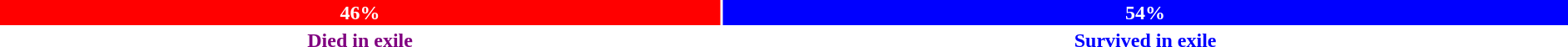<table width=100%>
<tr>
<td style="background:Red; text-align:center; color:white" width=46%><strong>46%</strong></td>
<td style="background:Blue; text-align:center; color:white" width=54%><strong>54%</strong></td>
<td><tr></td>
<td style="text-align:center; color:Purple"><strong>Died in exile</strong></td>
<td style="text-align:center; color:Blue"><strong>Survived in exile</strong></td>
</tr>
</table>
